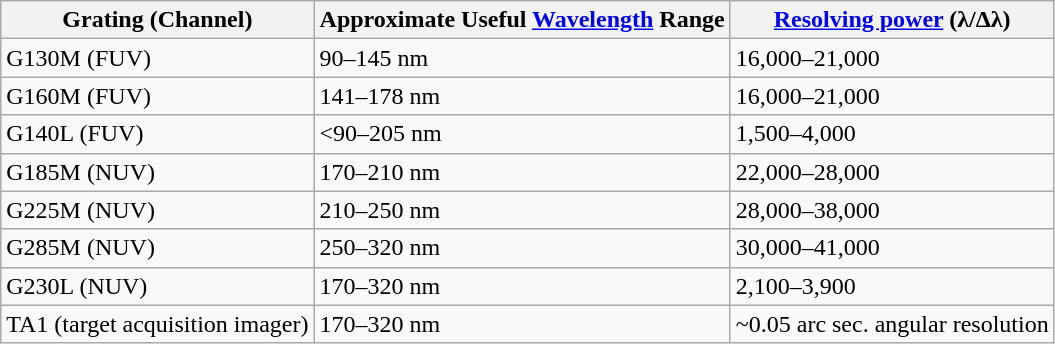<table class="wikitable" border="1">
<tr>
<th>Grating (Channel)</th>
<th>Approximate Useful <a href='#'>Wavelength</a> Range</th>
<th><a href='#'>Resolving power</a> (λ/Δλ)</th>
</tr>
<tr>
<td>G130M (FUV)</td>
<td>90–145 nm</td>
<td>16,000–21,000</td>
</tr>
<tr>
<td>G160M (FUV)</td>
<td>141–178 nm</td>
<td>16,000–21,000</td>
</tr>
<tr>
<td>G140L (FUV)</td>
<td><90–205 nm</td>
<td>1,500–4,000</td>
</tr>
<tr>
<td>G185M (NUV)</td>
<td>170–210 nm</td>
<td>22,000–28,000</td>
</tr>
<tr>
<td>G225M (NUV)</td>
<td>210–250 nm</td>
<td>28,000–38,000</td>
</tr>
<tr>
<td>G285M (NUV)</td>
<td>250–320 nm</td>
<td>30,000–41,000</td>
</tr>
<tr>
<td>G230L (NUV)</td>
<td>170–320 nm</td>
<td>2,100–3,900</td>
</tr>
<tr>
<td>TA1 (target acquisition imager)</td>
<td>170–320 nm</td>
<td>~0.05 arc sec. angular resolution</td>
</tr>
</table>
